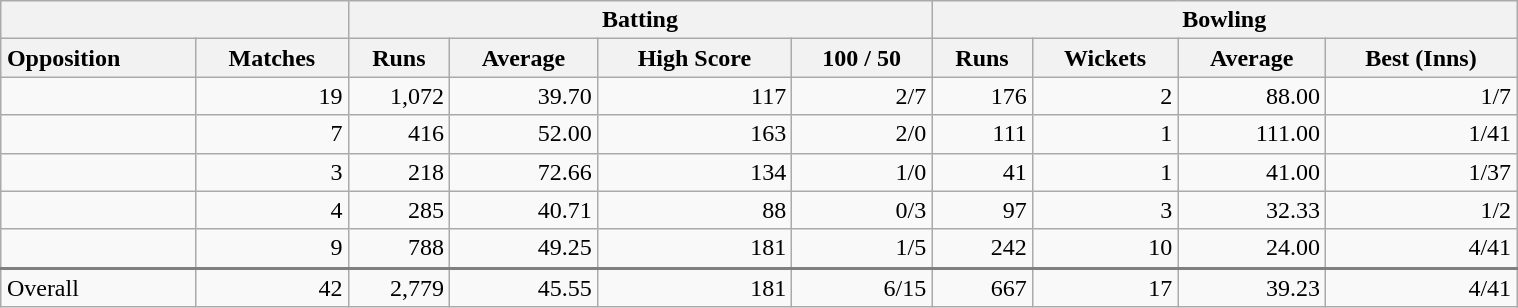<table class="wikitable"  style="margin:1em auto 1em auto; width:80%;">
<tr>
<th colspan=2> </th>
<th colspan=4>Batting</th>
<th colspan=4>Bowling</th>
</tr>
<tr>
<th style="text-align:left;">Opposition</th>
<th>Matches</th>
<th>Runs</th>
<th>Average</th>
<th>High Score</th>
<th>100 / 50</th>
<th>Runs</th>
<th>Wickets</th>
<th>Average</th>
<th>Best (Inns)</th>
</tr>
<tr style="text-align:right;">
<td style="text-align:left;"></td>
<td>19</td>
<td>1,072</td>
<td>39.70</td>
<td>117</td>
<td>2/7</td>
<td>176</td>
<td>2</td>
<td>88.00</td>
<td>1/7</td>
</tr>
<tr style="text-align:right;">
<td style="text-align:left;"></td>
<td>7</td>
<td>416</td>
<td>52.00</td>
<td>163</td>
<td>2/0</td>
<td>111</td>
<td>1</td>
<td>111.00</td>
<td>1/41</td>
</tr>
<tr style="text-align:right;">
<td style="text-align:left;"></td>
<td>3</td>
<td>218</td>
<td>72.66</td>
<td>134</td>
<td>1/0</td>
<td>41</td>
<td>1</td>
<td>41.00</td>
<td>1/37</td>
</tr>
<tr style="text-align:right;">
<td style="text-align:left;"></td>
<td>4</td>
<td>285</td>
<td>40.71</td>
<td>88</td>
<td>0/3</td>
<td>97</td>
<td>3</td>
<td>32.33</td>
<td>1/2</td>
</tr>
<tr style="text-align:right;">
<td style="text-align:left;"></td>
<td>9</td>
<td>788</td>
<td>49.25</td>
<td>181</td>
<td>1/5</td>
<td>242</td>
<td>10</td>
<td>24.00</td>
<td>4/41</td>
</tr>
<tr style="text-align:right; border-top:solid 2px gray;">
<td style="text-align:left;">Overall</td>
<td>42</td>
<td>2,779</td>
<td>45.55</td>
<td>181</td>
<td>6/15</td>
<td>667</td>
<td>17</td>
<td>39.23</td>
<td>4/41</td>
</tr>
</table>
